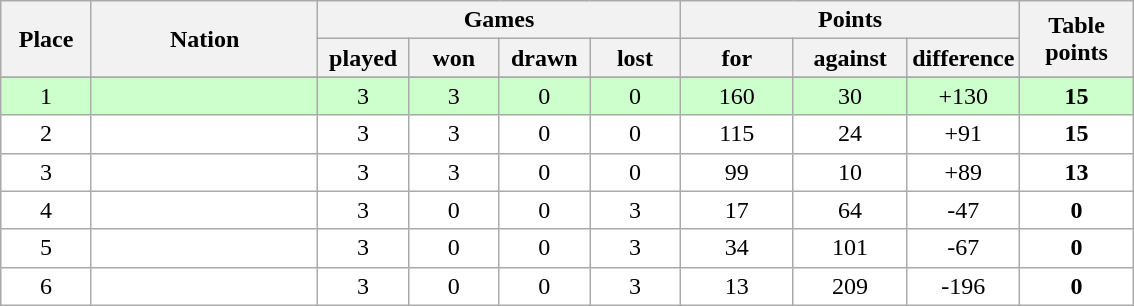<table class="wikitable">
<tr>
<th rowspan=2 width="8%">Place</th>
<th rowspan=2 width="20%">Nation</th>
<th colspan=4 width="32%">Games</th>
<th colspan=3 width="30%">Points</th>
<th rowspan=2 width="10%">Table<br>points</th>
</tr>
<tr>
<th width="8%">played</th>
<th width="8%">won</th>
<th width="8%">drawn</th>
<th width="8%">lost</th>
<th width="10%">for</th>
<th width="10%">against</th>
<th width="10%">difference</th>
</tr>
<tr>
</tr>
<tr bgcolor=#ccffcc align=center>
<td>1</td>
<td align=left></td>
<td>3</td>
<td>3</td>
<td>0</td>
<td>0</td>
<td>160</td>
<td>30</td>
<td>+130</td>
<td><strong>15</strong></td>
</tr>
<tr bgcolor=#ffffff align=center>
<td>2</td>
<td align=left></td>
<td>3</td>
<td>3</td>
<td>0</td>
<td>0</td>
<td>115</td>
<td>24</td>
<td>+91</td>
<td><strong>15</strong></td>
</tr>
<tr bgcolor=#ffffff align=center>
<td>3</td>
<td align=left></td>
<td>3</td>
<td>3</td>
<td>0</td>
<td>0</td>
<td>99</td>
<td>10</td>
<td>+89</td>
<td><strong>13</strong></td>
</tr>
<tr bgcolor=#ffffff align=center>
<td>4</td>
<td align=left></td>
<td>3</td>
<td>0</td>
<td>0</td>
<td>3</td>
<td>17</td>
<td>64</td>
<td>-47</td>
<td><strong>0</strong></td>
</tr>
<tr bgcolor=#ffffff align=center>
<td>5</td>
<td align=left></td>
<td>3</td>
<td>0</td>
<td>0</td>
<td>3</td>
<td>34</td>
<td>101</td>
<td>-67</td>
<td><strong>0</strong></td>
</tr>
<tr bgcolor=#ffffff align=center>
<td>6</td>
<td align=left></td>
<td>3</td>
<td>0</td>
<td>0</td>
<td>3</td>
<td>13</td>
<td>209</td>
<td>-196</td>
<td><strong>0</strong></td>
</tr>
</table>
